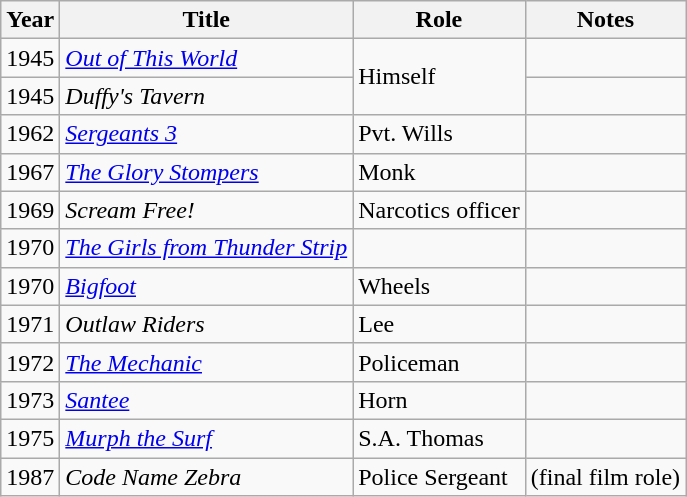<table class="wikitable">
<tr>
<th>Year</th>
<th>Title</th>
<th>Role</th>
<th>Notes</th>
</tr>
<tr>
<td>1945</td>
<td><em><a href='#'>Out of This World</a></em></td>
<td rowspan="2">Himself</td>
<td></td>
</tr>
<tr>
<td>1945</td>
<td><em>Duffy's Tavern</em></td>
<td></td>
</tr>
<tr>
<td>1962</td>
<td><em><a href='#'>Sergeants 3</a></em></td>
<td>Pvt. Wills</td>
<td></td>
</tr>
<tr>
<td>1967</td>
<td><em><a href='#'>The Glory Stompers</a></em></td>
<td>Monk</td>
<td></td>
</tr>
<tr>
<td>1969</td>
<td><em>Scream Free!</em></td>
<td>Narcotics officer</td>
<td></td>
</tr>
<tr>
<td>1970</td>
<td><em><a href='#'>The Girls from Thunder Strip</a></em></td>
<td></td>
<td></td>
</tr>
<tr>
<td>1970</td>
<td><em><a href='#'>Bigfoot</a></em></td>
<td>Wheels</td>
<td></td>
</tr>
<tr>
<td>1971</td>
<td><em>Outlaw Riders</em></td>
<td>Lee</td>
<td></td>
</tr>
<tr>
<td>1972</td>
<td><em><a href='#'>The Mechanic</a></em></td>
<td>Policeman</td>
<td></td>
</tr>
<tr>
<td>1973</td>
<td><em><a href='#'>Santee</a></em></td>
<td>Horn</td>
<td></td>
</tr>
<tr>
<td>1975</td>
<td><em><a href='#'>Murph the Surf</a></em></td>
<td>S.A. Thomas</td>
<td></td>
</tr>
<tr>
<td>1987</td>
<td><em>Code Name Zebra</em></td>
<td>Police Sergeant</td>
<td>(final film role)</td>
</tr>
</table>
